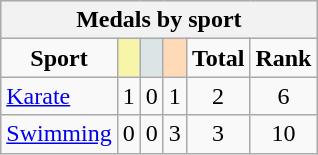<table class="wikitable" style="font-size:100%;">
<tr align=center style="background:#efefef;">
<th colspan=7><strong>Medals by sport</strong></th>
</tr>
<tr align=center align=center>
<td><strong>Sport</strong></td>
<td style="background:#f7f6a8;"></td>
<td style="background:#dce5e5;"></td>
<td style="background:#ffdab9;"></td>
<td><strong>Total</strong></td>
<td><strong>Rank</strong></td>
</tr>
<tr align=center align=center>
<td align=left><a href='#'>Karate</a></td>
<td>1</td>
<td>0</td>
<td>1</td>
<td>2</td>
<td>6</td>
</tr>
<tr align=center>
<td align=left><a href='#'>Swimming</a></td>
<td>0</td>
<td>0</td>
<td>3</td>
<td>3</td>
<td>10</td>
</tr>
</table>
